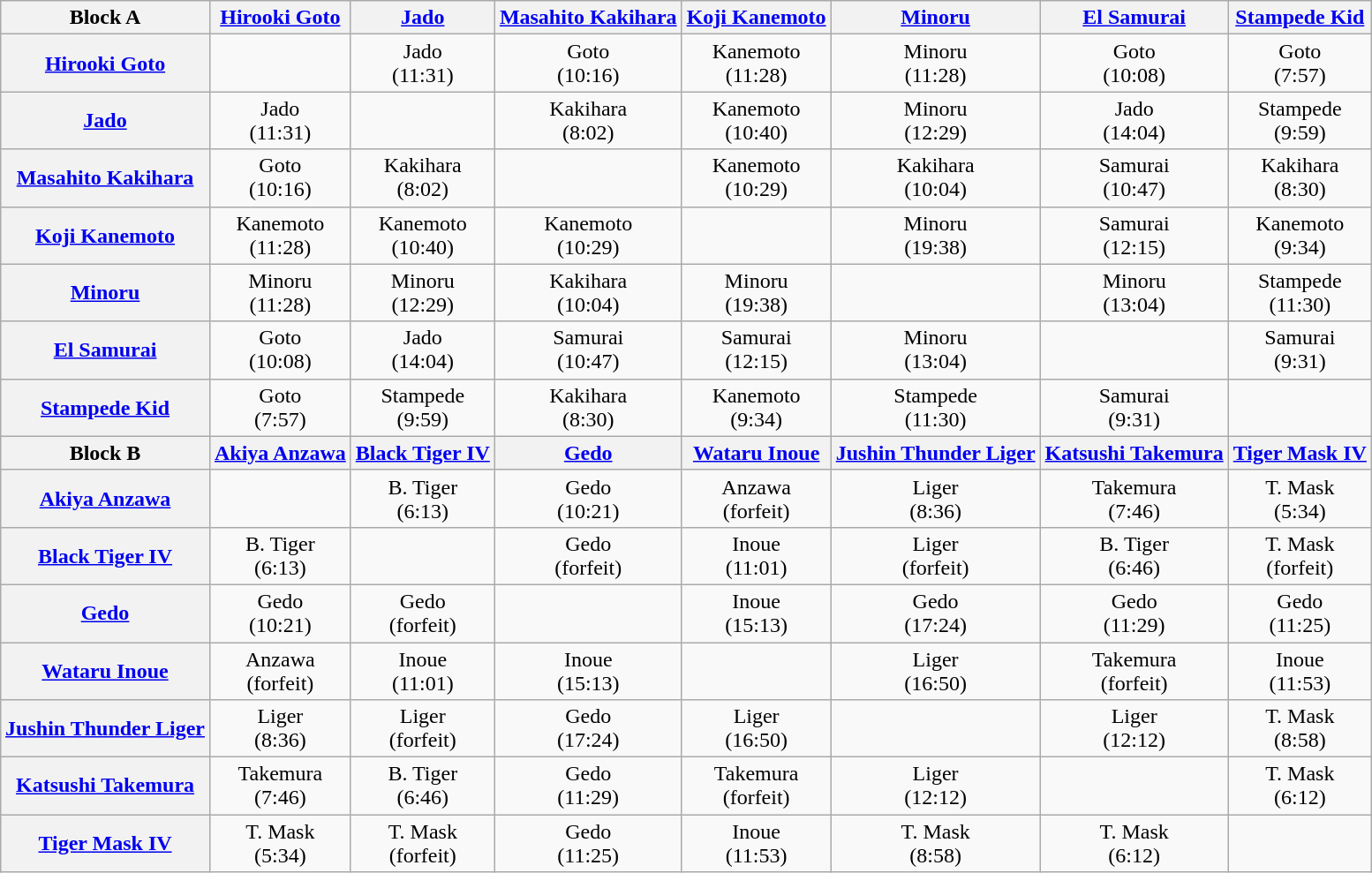<table class="wikitable" style="margin: 1em auto 1em auto">
<tr align="center">
<th>Block A</th>
<th><a href='#'>Hirooki Goto</a></th>
<th><a href='#'>Jado</a></th>
<th><a href='#'>Masahito Kakihara</a></th>
<th><a href='#'>Koji Kanemoto</a></th>
<th><a href='#'>Minoru</a></th>
<th><a href='#'>El Samurai</a></th>
<th><a href='#'>Stampede Kid</a></th>
</tr>
<tr align="center">
<th><a href='#'>Hirooki Goto</a></th>
<td></td>
<td>Jado<br>(11:31)</td>
<td>Goto<br>(10:16)</td>
<td>Kanemoto<br>(11:28)</td>
<td>Minoru<br>(11:28)</td>
<td>Goto<br>(10:08)</td>
<td>Goto<br>(7:57)</td>
</tr>
<tr align="center">
<th><a href='#'>Jado</a></th>
<td>Jado<br>(11:31)</td>
<td></td>
<td>Kakihara<br>(8:02)</td>
<td>Kanemoto<br>(10:40)</td>
<td>Minoru<br>(12:29)</td>
<td>Jado<br>(14:04)</td>
<td>Stampede<br>(9:59)</td>
</tr>
<tr align="center">
<th><a href='#'>Masahito Kakihara</a></th>
<td>Goto<br>(10:16)</td>
<td>Kakihara<br>(8:02)</td>
<td></td>
<td>Kanemoto<br>(10:29)</td>
<td>Kakihara<br>(10:04)</td>
<td>Samurai<br>(10:47)</td>
<td>Kakihara<br>(8:30)</td>
</tr>
<tr align="center">
<th><a href='#'>Koji Kanemoto</a></th>
<td>Kanemoto<br>(11:28)</td>
<td>Kanemoto<br>(10:40)</td>
<td>Kanemoto<br>(10:29)</td>
<td></td>
<td>Minoru<br>(19:38)</td>
<td>Samurai<br>(12:15)</td>
<td>Kanemoto<br>(9:34)</td>
</tr>
<tr align="center">
<th><a href='#'>Minoru</a></th>
<td>Minoru<br>(11:28)</td>
<td>Minoru<br>(12:29)</td>
<td>Kakihara<br>(10:04)</td>
<td>Minoru<br>(19:38)</td>
<td></td>
<td>Minoru<br>(13:04)</td>
<td>Stampede<br>(11:30)</td>
</tr>
<tr align="center">
<th><a href='#'>El Samurai</a></th>
<td>Goto<br>(10:08)</td>
<td>Jado<br>(14:04)</td>
<td>Samurai<br>(10:47)</td>
<td>Samurai<br>(12:15)</td>
<td>Minoru<br>(13:04)</td>
<td></td>
<td>Samurai<br>(9:31)</td>
</tr>
<tr align="center">
<th><a href='#'>Stampede Kid</a></th>
<td>Goto<br>(7:57)</td>
<td>Stampede<br>(9:59)</td>
<td>Kakihara<br>(8:30)</td>
<td>Kanemoto<br>(9:34)</td>
<td>Stampede<br>(11:30)</td>
<td>Samurai<br>(9:31)</td>
<td></td>
</tr>
<tr align="center">
<th>Block B</th>
<th><a href='#'>Akiya Anzawa</a></th>
<th><a href='#'>Black Tiger IV</a></th>
<th><a href='#'>Gedo</a></th>
<th><a href='#'>Wataru Inoue</a></th>
<th><a href='#'>Jushin Thunder Liger</a></th>
<th><a href='#'>Katsushi Takemura</a></th>
<th><a href='#'>Tiger Mask IV</a></th>
</tr>
<tr align="center">
<th><a href='#'>Akiya Anzawa</a></th>
<td></td>
<td>B. Tiger<br>(6:13)</td>
<td>Gedo<br>(10:21)</td>
<td>Anzawa<br>(forfeit)</td>
<td>Liger<br>(8:36)</td>
<td>Takemura<br>(7:46)</td>
<td>T. Mask<br>(5:34)</td>
</tr>
<tr align="center">
<th><a href='#'>Black Tiger IV</a></th>
<td>B. Tiger<br>(6:13)</td>
<td></td>
<td>Gedo<br>(forfeit)</td>
<td>Inoue<br>(11:01)</td>
<td>Liger<br>(forfeit)</td>
<td>B. Tiger<br>(6:46)</td>
<td>T. Mask<br>(forfeit)</td>
</tr>
<tr align="center">
<th><a href='#'>Gedo</a></th>
<td>Gedo<br>(10:21)</td>
<td>Gedo<br>(forfeit)</td>
<td></td>
<td>Inoue<br>(15:13)</td>
<td>Gedo<br>(17:24)</td>
<td>Gedo<br>(11:29)</td>
<td>Gedo<br>(11:25)</td>
</tr>
<tr align="center">
<th><a href='#'>Wataru Inoue</a></th>
<td>Anzawa<br>(forfeit)</td>
<td>Inoue<br>(11:01)</td>
<td>Inoue<br>(15:13)</td>
<td></td>
<td>Liger<br>(16:50)</td>
<td>Takemura<br>(forfeit)</td>
<td>Inoue<br>(11:53)</td>
</tr>
<tr align="center">
<th><a href='#'>Jushin Thunder Liger</a></th>
<td>Liger<br>(8:36)</td>
<td>Liger<br>(forfeit)</td>
<td>Gedo<br>(17:24)</td>
<td>Liger<br>(16:50)</td>
<td></td>
<td>Liger<br>(12:12)</td>
<td>T. Mask<br>(8:58)</td>
</tr>
<tr align="center">
<th><a href='#'>Katsushi Takemura</a></th>
<td>Takemura<br>(7:46)</td>
<td>B. Tiger<br>(6:46)</td>
<td>Gedo<br>(11:29)</td>
<td>Takemura<br>(forfeit)</td>
<td>Liger<br>(12:12)</td>
<td></td>
<td>T. Mask<br>(6:12)</td>
</tr>
<tr align="center">
<th><a href='#'>Tiger Mask IV</a></th>
<td>T. Mask<br>(5:34)</td>
<td>T. Mask<br>(forfeit)</td>
<td>Gedo<br>(11:25)</td>
<td>Inoue<br>(11:53)</td>
<td>T. Mask<br>(8:58)</td>
<td>T. Mask<br>(6:12)</td>
<td></td>
</tr>
</table>
